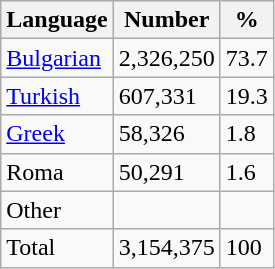<table class="wikitable">
<tr>
<th>Language</th>
<th>Number</th>
<th>%</th>
</tr>
<tr>
<td><a href='#'>Bulgarian</a></td>
<td>2,326,250</td>
<td>73.7</td>
</tr>
<tr>
<td><a href='#'>Turkish</a></td>
<td>607,331</td>
<td>19.3</td>
</tr>
<tr>
<td><a href='#'>Greek</a></td>
<td>58,326</td>
<td>1.8</td>
</tr>
<tr>
<td>Roma</td>
<td>50,291</td>
<td>1.6</td>
</tr>
<tr>
<td>Other</td>
<td></td>
<td></td>
</tr>
<tr>
<td>Total</td>
<td>3,154,375</td>
<td>100</td>
</tr>
</table>
